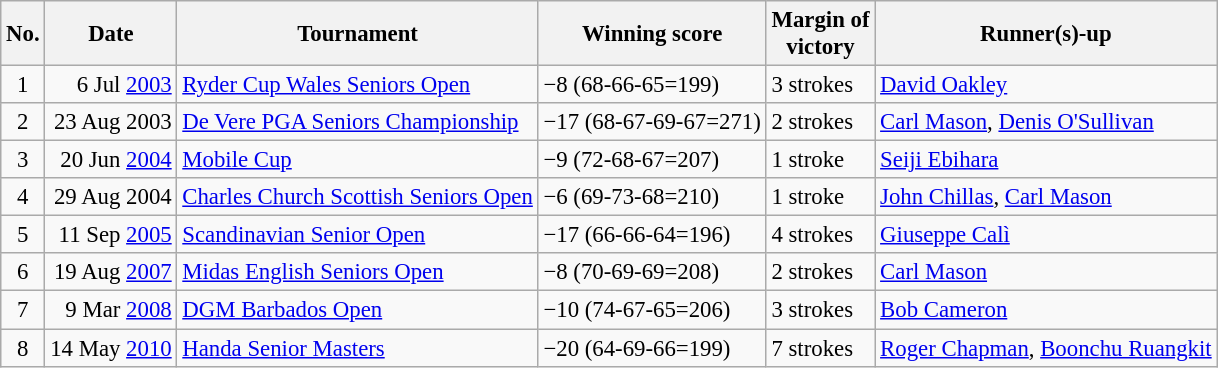<table class="wikitable" style="font-size:95%;">
<tr>
<th>No.</th>
<th>Date</th>
<th>Tournament</th>
<th>Winning score</th>
<th>Margin of<br>victory</th>
<th>Runner(s)-up</th>
</tr>
<tr>
<td align=center>1</td>
<td align=right>6 Jul <a href='#'>2003</a></td>
<td><a href='#'>Ryder Cup Wales Seniors Open</a></td>
<td>−8 (68-66-65=199)</td>
<td>3 strokes</td>
<td> <a href='#'>David Oakley</a></td>
</tr>
<tr>
<td align=center>2</td>
<td align=right>23 Aug 2003</td>
<td><a href='#'>De Vere PGA Seniors Championship</a></td>
<td>−17 (68-67-69-67=271)</td>
<td>2 strokes</td>
<td> <a href='#'>Carl Mason</a>,  <a href='#'>Denis O'Sullivan</a></td>
</tr>
<tr>
<td align=center>3</td>
<td align=right>20 Jun <a href='#'>2004</a></td>
<td><a href='#'>Mobile Cup</a></td>
<td>−9 (72-68-67=207)</td>
<td>1 stroke</td>
<td> <a href='#'>Seiji Ebihara</a></td>
</tr>
<tr>
<td align=center>4</td>
<td align=right>29 Aug 2004</td>
<td><a href='#'>Charles Church Scottish Seniors Open</a></td>
<td>−6 (69-73-68=210)</td>
<td>1 stroke</td>
<td> <a href='#'>John Chillas</a>,  <a href='#'>Carl Mason</a></td>
</tr>
<tr>
<td align=center>5</td>
<td align=right>11 Sep <a href='#'>2005</a></td>
<td><a href='#'>Scandinavian Senior Open</a></td>
<td>−17 (66-66-64=196)</td>
<td>4 strokes</td>
<td> <a href='#'>Giuseppe Calì</a></td>
</tr>
<tr>
<td align=center>6</td>
<td align=right>19 Aug <a href='#'>2007</a></td>
<td><a href='#'>Midas English Seniors Open</a></td>
<td>−8 (70-69-69=208)</td>
<td>2 strokes</td>
<td> <a href='#'>Carl Mason</a></td>
</tr>
<tr>
<td align=center>7</td>
<td align=right>9 Mar <a href='#'>2008</a></td>
<td><a href='#'>DGM Barbados Open</a></td>
<td>−10 (74-67-65=206)</td>
<td>3 strokes</td>
<td> <a href='#'>Bob Cameron</a></td>
</tr>
<tr>
<td align=center>8</td>
<td align=right>14 May <a href='#'>2010</a></td>
<td><a href='#'>Handa Senior Masters</a></td>
<td>−20 (64-69-66=199)</td>
<td>7 strokes</td>
<td> <a href='#'>Roger Chapman</a>,  <a href='#'>Boonchu Ruangkit</a></td>
</tr>
</table>
